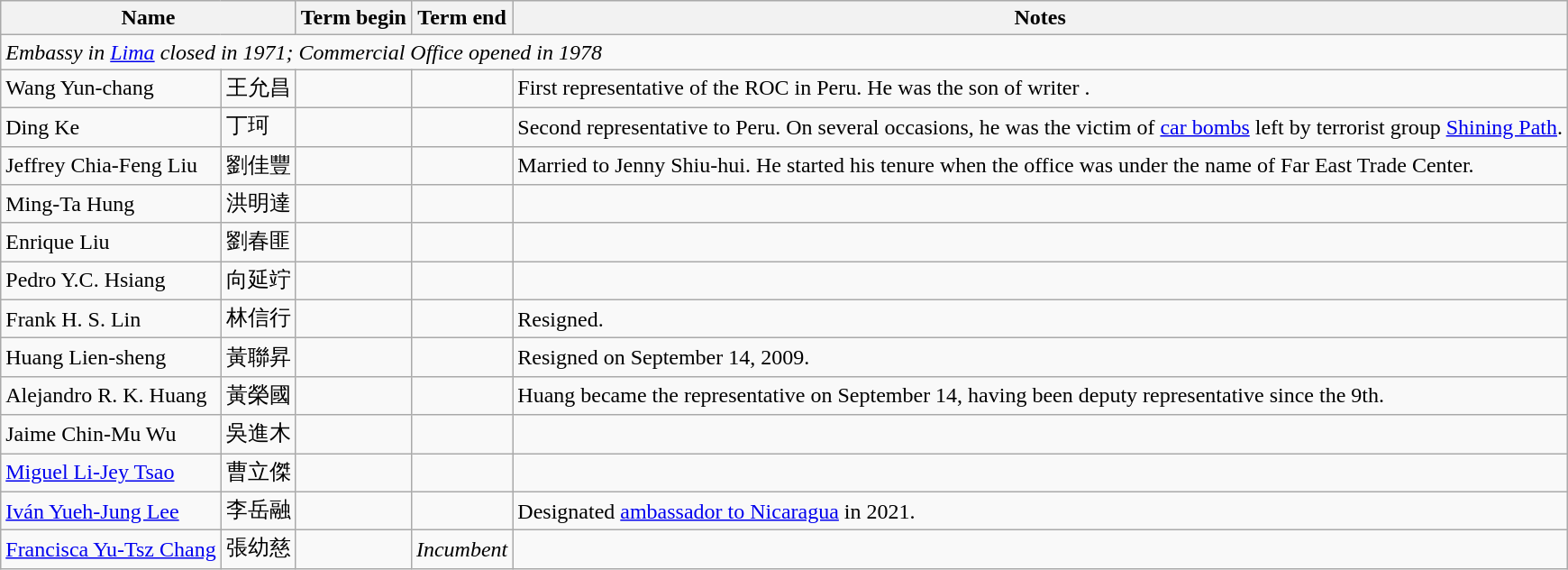<table class="wikitable sortable"  text-align:center;">
<tr>
<th colspan=2>Name</th>
<th>Term begin</th>
<th>Term end</th>
<th class="unsortable">Notes</th>
</tr>
<tr>
<td colspan=5><div><em>Embassy in <a href='#'>Lima</a> closed in 1971; Commercial Office opened in 1978</em></div></td>
</tr>
<tr>
<td>Wang Yun-chang</td>
<td>王允昌</td>
<td></td>
<td></td>
<td>First representative of the ROC in Peru. He was the son of writer .</td>
</tr>
<tr>
<td>Ding Ke</td>
<td>丁珂</td>
<td></td>
<td></td>
<td>Second representative to Peru. On several occasions, he was the victim of <a href='#'>car bombs</a> left by terrorist group <a href='#'>Shining Path</a>.</td>
</tr>
<tr>
<td>Jeffrey Chia-Feng Liu</td>
<td>劉佳豐</td>
<td></td>
<td></td>
<td>Married to Jenny Shiu-hui. He started his tenure when the office was under the name of Far East Trade Center.</td>
</tr>
<tr>
<td>Ming-Ta Hung</td>
<td>洪明達</td>
<td></td>
<td></td>
<td></td>
</tr>
<tr>
<td>Enrique Liu</td>
<td>劉春匪</td>
<td></td>
<td></td>
<td></td>
</tr>
<tr>
<td>Pedro Y.C. Hsiang</td>
<td>向延竚</td>
<td></td>
<td></td>
<td></td>
</tr>
<tr>
<td>Frank H. S. Lin</td>
<td>林信行</td>
<td></td>
<td></td>
<td>Resigned.</td>
</tr>
<tr>
<td>Huang Lien-sheng</td>
<td>黃聯昇</td>
<td></td>
<td></td>
<td>Resigned on September 14, 2009.</td>
</tr>
<tr>
<td>Alejandro R. K. Huang</td>
<td>黃榮國</td>
<td></td>
<td></td>
<td>Huang became the representative on September 14, having been deputy representative since the 9th.</td>
</tr>
<tr>
<td>Jaime Chin-Mu Wu</td>
<td>吳進木</td>
<td></td>
<td></td>
<td></td>
</tr>
<tr>
<td><a href='#'>Miguel Li-Jey Tsao</a></td>
<td>曹立傑</td>
<td></td>
<td></td>
<td></td>
</tr>
<tr>
<td><a href='#'>Iván Yueh-Jung Lee</a></td>
<td>李岳融</td>
<td></td>
<td></td>
<td>Designated <a href='#'>ambassador to Nicaragua</a> in 2021.</td>
</tr>
<tr>
<td><a href='#'>Francisca Yu-Tsz Chang</a></td>
<td>張幼慈</td>
<td></td>
<td><em>Incumbent</em></td>
<td></td>
</tr>
</table>
